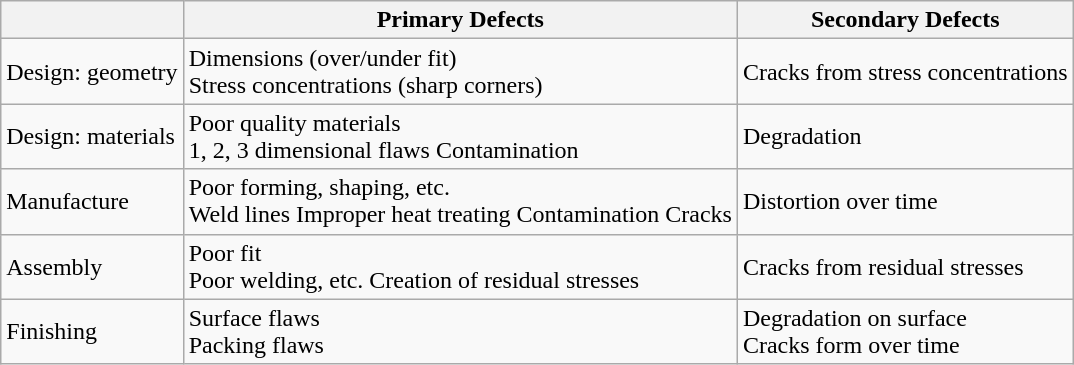<table class="wikitable">
<tr>
<th></th>
<th>Primary Defects</th>
<th>Secondary Defects</th>
</tr>
<tr>
<td>Design: geometry</td>
<td>Dimensions (over/under fit)<br>Stress concentrations (sharp corners)</td>
<td>Cracks from stress concentrations</td>
</tr>
<tr>
<td>Design: materials</td>
<td>Poor quality materials<br>1, 2, 3 dimensional flaws
Contamination</td>
<td>Degradation</td>
</tr>
<tr>
<td>Manufacture</td>
<td>Poor forming, shaping, etc.<br>Weld lines
Improper heat treating
Contamination
Cracks</td>
<td>Distortion over time</td>
</tr>
<tr>
<td>Assembly</td>
<td>Poor fit<br>Poor welding, etc.
Creation of residual stresses</td>
<td>Cracks from residual stresses</td>
</tr>
<tr>
<td>Finishing</td>
<td>Surface flaws<br>Packing flaws</td>
<td>Degradation on surface<br>Cracks form over time</td>
</tr>
</table>
